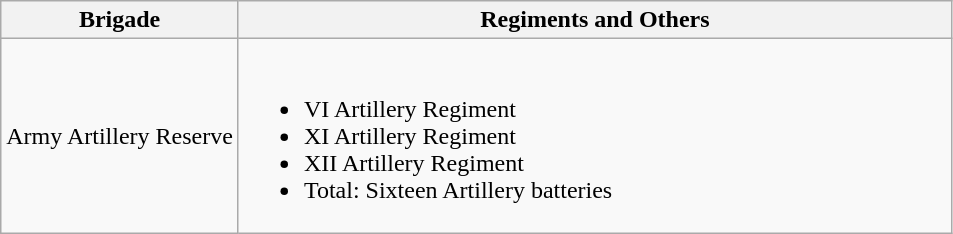<table class="wikitable">
<tr>
<th width=25%>Brigade</th>
<th>Regiments and Others</th>
</tr>
<tr>
<td>Army Artillery Reserve</td>
<td><br><ul><li>VI Artillery Regiment</li><li>XI Artillery Regiment</li><li>XII Artillery Regiment</li><li>Total: Sixteen Artillery batteries</li></ul></td>
</tr>
</table>
